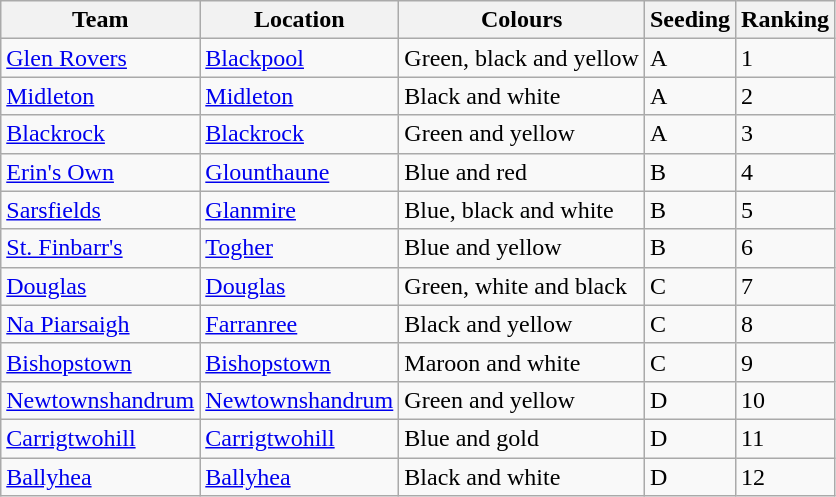<table class="wikitable sortable">
<tr>
<th>Team</th>
<th>Location</th>
<th>Colours</th>
<th>Seeding</th>
<th>Ranking</th>
</tr>
<tr>
<td><a href='#'>Glen Rovers</a></td>
<td><a href='#'>Blackpool</a></td>
<td>Green, black and yellow</td>
<td>A</td>
<td>1</td>
</tr>
<tr>
<td><a href='#'>Midleton</a></td>
<td><a href='#'>Midleton</a></td>
<td>Black and white</td>
<td>A</td>
<td>2</td>
</tr>
<tr>
<td><a href='#'>Blackrock</a></td>
<td><a href='#'>Blackrock</a></td>
<td>Green and yellow</td>
<td>A</td>
<td>3</td>
</tr>
<tr>
<td><a href='#'>Erin's Own</a></td>
<td><a href='#'>Glounthaune</a></td>
<td>Blue and red</td>
<td>B</td>
<td>4</td>
</tr>
<tr>
<td><a href='#'>Sarsfields</a></td>
<td><a href='#'>Glanmire</a></td>
<td>Blue, black and white</td>
<td>B</td>
<td>5</td>
</tr>
<tr>
<td><a href='#'>St. Finbarr's</a></td>
<td><a href='#'>Togher</a></td>
<td>Blue and yellow</td>
<td>B</td>
<td>6</td>
</tr>
<tr>
<td><a href='#'>Douglas</a></td>
<td><a href='#'>Douglas</a></td>
<td>Green, white and black</td>
<td>C</td>
<td>7</td>
</tr>
<tr>
<td><a href='#'>Na Piarsaigh</a></td>
<td><a href='#'>Farranree</a></td>
<td>Black and yellow</td>
<td>C</td>
<td>8</td>
</tr>
<tr>
<td><a href='#'>Bishopstown</a></td>
<td><a href='#'>Bishopstown</a></td>
<td>Maroon and white</td>
<td>C</td>
<td>9</td>
</tr>
<tr>
<td><a href='#'>Newtownshandrum</a></td>
<td><a href='#'>Newtownshandrum</a></td>
<td>Green and yellow</td>
<td>D</td>
<td>10</td>
</tr>
<tr>
<td><a href='#'>Carrigtwohill</a></td>
<td><a href='#'>Carrigtwohill</a></td>
<td>Blue and gold</td>
<td>D</td>
<td>11</td>
</tr>
<tr>
<td><a href='#'>Ballyhea</a></td>
<td><a href='#'>Ballyhea</a></td>
<td>Black and white</td>
<td>D</td>
<td>12</td>
</tr>
</table>
